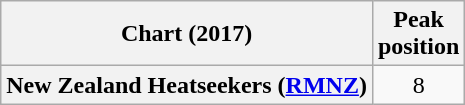<table class="wikitable plainrowheaders" style="text-align:center">
<tr>
<th scope="col">Chart (2017)</th>
<th scope="col">Peak<br> position</th>
</tr>
<tr>
<th scope="row">New Zealand Heatseekers (<a href='#'>RMNZ</a>)</th>
<td>8</td>
</tr>
</table>
